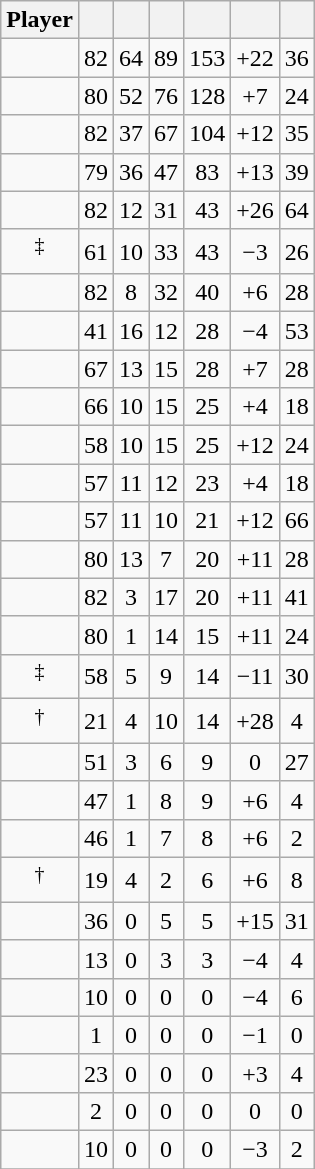<table class="wikitable sortable" style="text-align:center;">
<tr>
<th>Player</th>
<th></th>
<th></th>
<th></th>
<th></th>
<th data-sort-type="number"></th>
<th></th>
</tr>
<tr>
<td></td>
<td>82</td>
<td>64</td>
<td>89</td>
<td>153</td>
<td>+22</td>
<td>36</td>
</tr>
<tr>
<td></td>
<td>80</td>
<td>52</td>
<td>76</td>
<td>128</td>
<td>+7</td>
<td>24</td>
</tr>
<tr>
<td></td>
<td>82</td>
<td>37</td>
<td>67</td>
<td>104</td>
<td>+12</td>
<td>35</td>
</tr>
<tr>
<td></td>
<td>79</td>
<td>36</td>
<td>47</td>
<td>83</td>
<td>+13</td>
<td>39</td>
</tr>
<tr>
<td></td>
<td>82</td>
<td>12</td>
<td>31</td>
<td>43</td>
<td>+26</td>
<td>64</td>
</tr>
<tr>
<td><sup>‡</sup></td>
<td>61</td>
<td>10</td>
<td>33</td>
<td>43</td>
<td>−3</td>
<td>26</td>
</tr>
<tr>
<td></td>
<td>82</td>
<td>8</td>
<td>32</td>
<td>40</td>
<td>+6</td>
<td>28</td>
</tr>
<tr>
<td></td>
<td>41</td>
<td>16</td>
<td>12</td>
<td>28</td>
<td>−4</td>
<td>53</td>
</tr>
<tr>
<td></td>
<td>67</td>
<td>13</td>
<td>15</td>
<td>28</td>
<td>+7</td>
<td>28</td>
</tr>
<tr>
<td></td>
<td>66</td>
<td>10</td>
<td>15</td>
<td>25</td>
<td>+4</td>
<td>18</td>
</tr>
<tr>
<td></td>
<td>58</td>
<td>10</td>
<td>15</td>
<td>25</td>
<td>+12</td>
<td>24</td>
</tr>
<tr>
<td></td>
<td>57</td>
<td>11</td>
<td>12</td>
<td>23</td>
<td>+4</td>
<td>18</td>
</tr>
<tr>
<td></td>
<td>57</td>
<td>11</td>
<td>10</td>
<td>21</td>
<td>+12</td>
<td>66</td>
</tr>
<tr>
<td></td>
<td>80</td>
<td>13</td>
<td>7</td>
<td>20</td>
<td>+11</td>
<td>28</td>
</tr>
<tr>
<td></td>
<td>82</td>
<td>3</td>
<td>17</td>
<td>20</td>
<td>+11</td>
<td>41</td>
</tr>
<tr>
<td></td>
<td>80</td>
<td>1</td>
<td>14</td>
<td>15</td>
<td>+11</td>
<td>24</td>
</tr>
<tr>
<td><sup>‡</sup></td>
<td>58</td>
<td>5</td>
<td>9</td>
<td>14</td>
<td>−11</td>
<td>30</td>
</tr>
<tr>
<td><sup>†</sup></td>
<td>21</td>
<td>4</td>
<td>10</td>
<td>14</td>
<td>+28</td>
<td>4</td>
</tr>
<tr>
<td></td>
<td>51</td>
<td>3</td>
<td>6</td>
<td>9</td>
<td>0</td>
<td>27</td>
</tr>
<tr>
<td></td>
<td>47</td>
<td>1</td>
<td>8</td>
<td>9</td>
<td>+6</td>
<td>4</td>
</tr>
<tr>
<td></td>
<td>46</td>
<td>1</td>
<td>7</td>
<td>8</td>
<td>+6</td>
<td>2</td>
</tr>
<tr>
<td><sup>†</sup></td>
<td>19</td>
<td>4</td>
<td>2</td>
<td>6</td>
<td>+6</td>
<td>8</td>
</tr>
<tr>
<td></td>
<td>36</td>
<td>0</td>
<td>5</td>
<td>5</td>
<td>+15</td>
<td>31</td>
</tr>
<tr>
<td></td>
<td>13</td>
<td>0</td>
<td>3</td>
<td>3</td>
<td>−4</td>
<td>4</td>
</tr>
<tr>
<td></td>
<td>10</td>
<td>0</td>
<td>0</td>
<td>0</td>
<td>−4</td>
<td>6</td>
</tr>
<tr>
<td></td>
<td>1</td>
<td>0</td>
<td>0</td>
<td>0</td>
<td>−1</td>
<td>0</td>
</tr>
<tr>
<td></td>
<td>23</td>
<td>0</td>
<td>0</td>
<td>0</td>
<td>+3</td>
<td>4</td>
</tr>
<tr>
<td></td>
<td>2</td>
<td>0</td>
<td>0</td>
<td>0</td>
<td>0</td>
<td>0</td>
</tr>
<tr>
<td></td>
<td>10</td>
<td>0</td>
<td>0</td>
<td>0</td>
<td>−3</td>
<td>2</td>
</tr>
<tr>
</tr>
</table>
